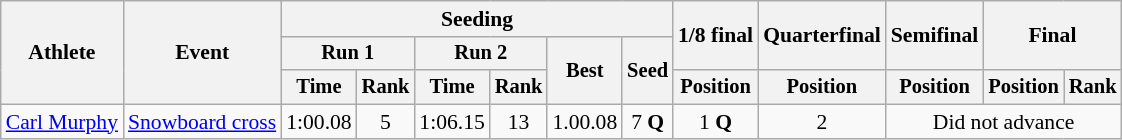<table class=wikitable style=font-size:90%;text-align:center>
<tr>
<th rowspan=3>Athlete</th>
<th rowspan=3>Event</th>
<th colspan=6>Seeding</th>
<th rowspan=2>1/8 final</th>
<th rowspan=2>Quarterfinal</th>
<th rowspan=2>Semifinal</th>
<th colspan=2 rowspan=2>Final</th>
</tr>
<tr style=font-size:95%>
<th colspan=2>Run 1</th>
<th colspan=2>Run 2</th>
<th rowspan=2>Best</th>
<th rowspan=2>Seed</th>
</tr>
<tr style=font-size:95%>
<th>Time</th>
<th>Rank</th>
<th>Time</th>
<th>Rank</th>
<th>Position</th>
<th>Position</th>
<th>Position</th>
<th>Position</th>
<th>Rank</th>
</tr>
<tr>
<td align=left><a href='#'>Carl Murphy</a></td>
<td align=left><a href='#'>Snowboard cross</a></td>
<td>1:00.08</td>
<td>5</td>
<td>1:06.15</td>
<td>13</td>
<td>1.00.08</td>
<td>7 <strong>Q</strong></td>
<td>1 <strong>Q</strong></td>
<td>2</td>
<td colspan="3">Did not advance</td>
</tr>
</table>
